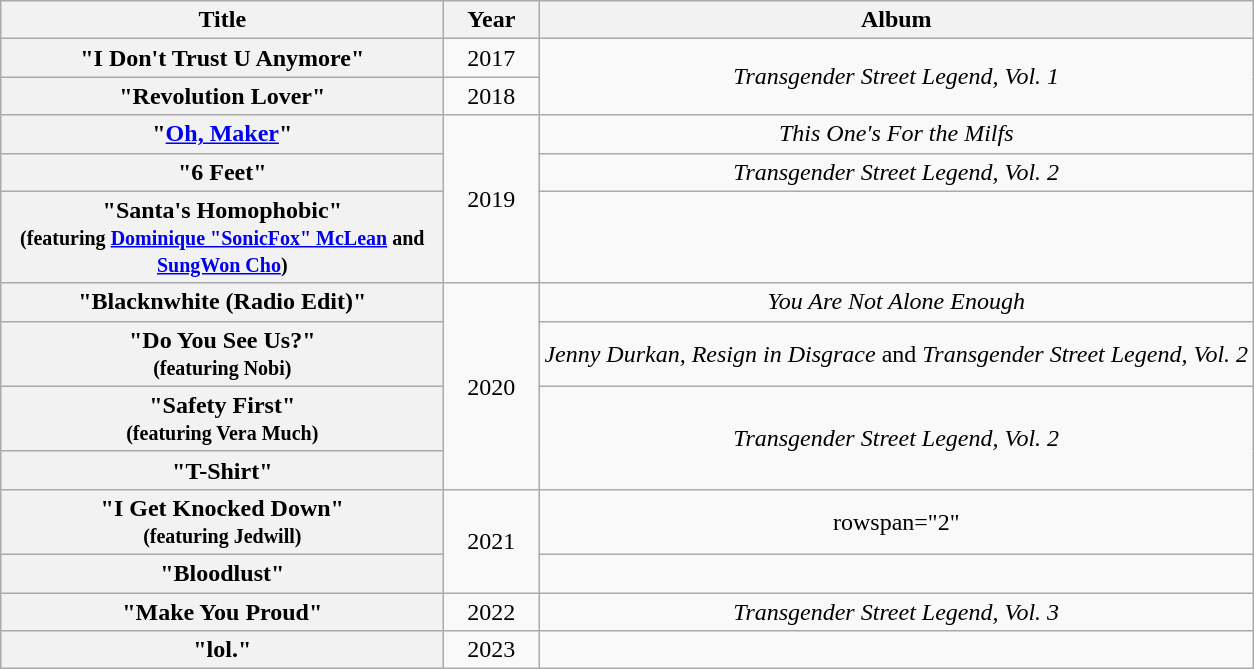<table class="wikitable plainrowheaders" style="text-align:center;">
<tr>
<th scope="col" style="width:18em;">Title</th>
<th scope="col" style="width:3.5em;">Year</th>
<th scope="col">Album</th>
</tr>
<tr>
<th scope="row">"I Don't Trust U Anymore"</th>
<td>2017</td>
<td rowspan="2"><em>Transgender Street Legend, Vol. 1</em></td>
</tr>
<tr>
<th scope="row">"Revolution Lover"</th>
<td>2018</td>
</tr>
<tr>
<th scope="row">"<a href='#'>Oh, Maker</a>"</th>
<td rowspan="3">2019</td>
<td><em>This One's For the Milfs</em></td>
</tr>
<tr>
<th scope="row">"6 Feet"</th>
<td><em>Transgender Street Legend, Vol. 2</em></td>
</tr>
<tr>
<th scope="row">"Santa's Homophobic"<br><small>(featuring <a href='#'>Dominique "SonicFox" McLean</a> and <a href='#'>SungWon Cho</a>)</small></th>
<td></td>
</tr>
<tr>
<th scope="row">"Blacknwhite (Radio Edit)"</th>
<td rowspan="4">2020</td>
<td><em>You Are Not Alone Enough</em></td>
</tr>
<tr>
<th scope="row">"Do You See Us?"<br><small>(featuring Nobi)</small></th>
<td><em>Jenny Durkan, Resign in Disgrace</em> and <em>Transgender Street Legend, Vol. 2</em></td>
</tr>
<tr>
<th scope="row">"Safety First"<br><small>(featuring Vera Much)</small></th>
<td rowspan="2"><em>Transgender Street Legend, Vol. 2</em></td>
</tr>
<tr>
<th scope="row">"T-Shirt"</th>
</tr>
<tr>
<th scope="row">"I Get Knocked Down"<br><small>(featuring Jedwill)</small></th>
<td rowspan="2">2021</td>
<td>rowspan="2" </td>
</tr>
<tr>
<th scope="row">"Bloodlust"</th>
</tr>
<tr>
<th scope="row">"Make You Proud"<br></th>
<td>2022</td>
<td><em>Transgender Street Legend, Vol. 3</em></td>
</tr>
<tr>
<th scope="row">"lol."<br></th>
<td>2023</td>
<td></td>
</tr>
</table>
